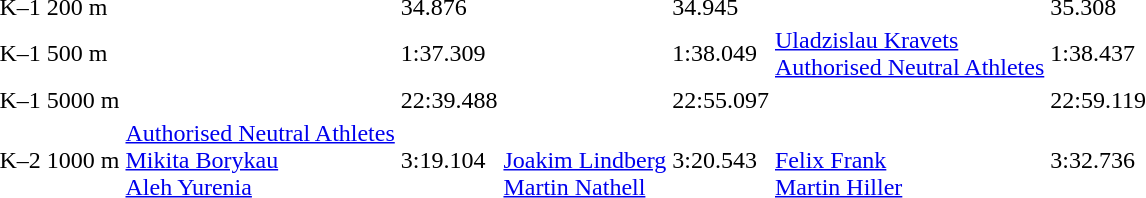<table>
<tr>
<td>K–1 200 m<br></td>
<td></td>
<td>34.876</td>
<td></td>
<td>34.945</td>
<td></td>
<td>35.308</td>
</tr>
<tr>
<td>K–1 500 m<br></td>
<td></td>
<td>1:37.309</td>
<td></td>
<td>1:38.049</td>
<td><a href='#'>Uladzislau Kravets</a><br><a href='#'>Authorised Neutral Athletes</a></td>
<td>1:38.437</td>
</tr>
<tr>
<td>K–1 5000 m<br></td>
<td></td>
<td>22:39.488</td>
<td></td>
<td>22:55.097</td>
<td></td>
<td>22:59.119</td>
</tr>
<tr>
<td>K–2 1000 m<br></td>
<td><a href='#'>Authorised Neutral Athletes</a><br><a href='#'>Mikita Borykau</a><br><a href='#'>Aleh Yurenia</a></td>
<td>3:19.104</td>
<td><br><a href='#'>Joakim Lindberg</a><br><a href='#'>Martin Nathell</a></td>
<td>3:20.543</td>
<td><br><a href='#'>Felix Frank</a><br><a href='#'>Martin Hiller</a></td>
<td>3:32.736</td>
</tr>
</table>
